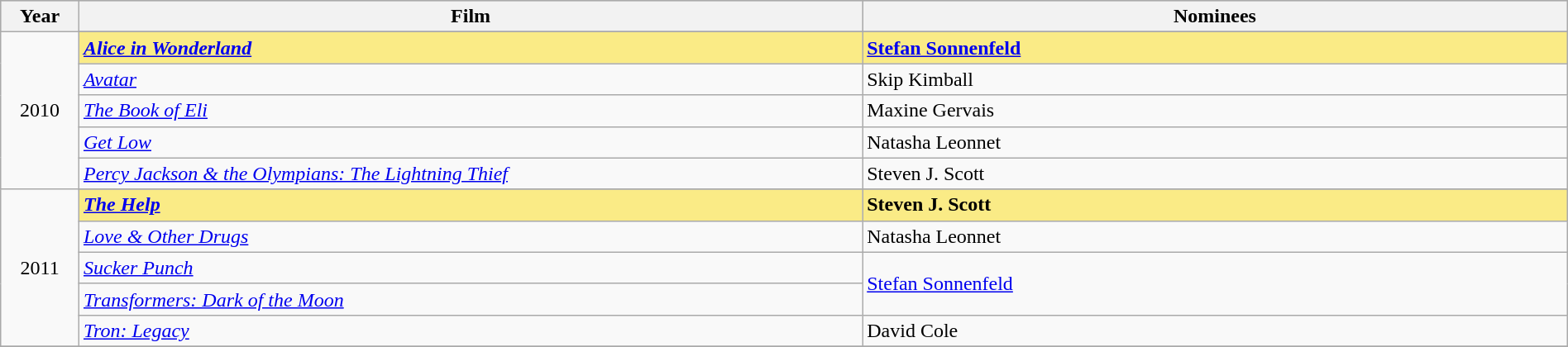<table class="wikitable" style="width:100%">
<tr bgcolor="#bebebe">
<th width="5%">Year</th>
<th width="50%">Film</th>
<th width="50%">Nominees</th>
</tr>
<tr>
<td rowspan=6 style="text-align:center">2010<br></td>
</tr>
<tr style="background:#FAEB86">
<td><strong><em><a href='#'>Alice in Wonderland</a></em></strong></td>
<td><strong><a href='#'>Stefan Sonnenfeld</a></strong></td>
</tr>
<tr>
<td><em><a href='#'>Avatar</a></em></td>
<td>Skip Kimball</td>
</tr>
<tr>
<td><em><a href='#'>The Book of Eli</a></em></td>
<td>Maxine Gervais</td>
</tr>
<tr>
<td><em><a href='#'>Get Low</a></em></td>
<td>Natasha Leonnet</td>
</tr>
<tr>
<td><em><a href='#'>Percy Jackson & the Olympians: The Lightning Thief</a></em></td>
<td>Steven J. Scott</td>
</tr>
<tr>
<td rowspan=6 style="text-align:center">2011<br></td>
</tr>
<tr style="background:#FAEB86">
<td><strong><em><a href='#'>The Help</a></em></strong></td>
<td><strong>Steven J. Scott</strong></td>
</tr>
<tr>
<td><em><a href='#'>Love & Other Drugs</a></em></td>
<td>Natasha Leonnet</td>
</tr>
<tr>
<td><em><a href='#'>Sucker Punch</a></em></td>
<td rowspan="2"><a href='#'>Stefan Sonnenfeld</a></td>
</tr>
<tr>
<td><em><a href='#'>Transformers: Dark of the Moon</a></em></td>
</tr>
<tr>
<td><em><a href='#'>Tron: Legacy</a></em></td>
<td>David Cole</td>
</tr>
<tr>
</tr>
</table>
